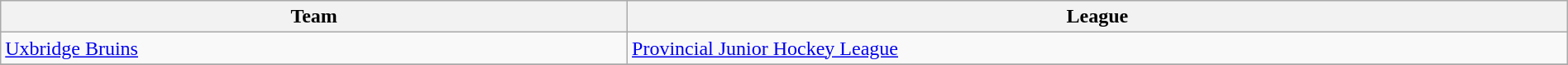<table class="wikitable sortable" width=100%>
<tr>
<th width=40%>Team</th>
<th width=60%>League</th>
</tr>
<tr>
<td><a href='#'>Uxbridge Bruins</a></td>
<td><a href='#'>Provincial Junior Hockey League</a></td>
</tr>
<tr>
</tr>
</table>
